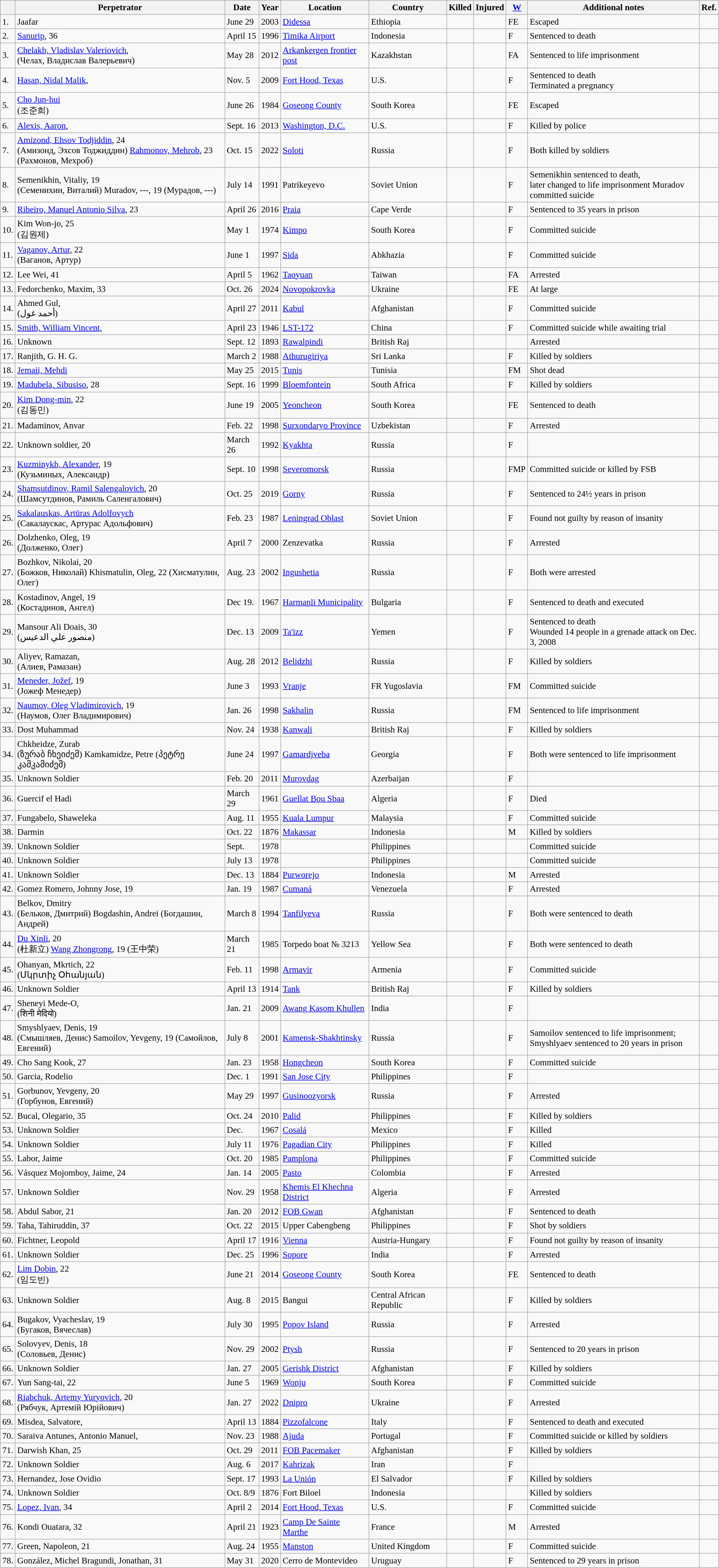<table class="wikitable sortable" style="width:100%; font-size:96%;">
<tr>
<th></th>
<th>Perpetrator</th>
<th>Date</th>
<th>Year</th>
<th>Location</th>
<th>Country</th>
<th>Killed</th>
<th>Injured</th>
<th><a href='#'>W</a></th>
<th>Additional notes</th>
<th>Ref.</th>
</tr>
<tr>
<td>1.</td>
<td>Jaafar</td>
<td> June 29</td>
<td>2003</td>
<td><a href='#'>Didessa</a></td>
<td> Ethiopia</td>
<td></td>
<td></td>
<td>FE</td>
<td>Escaped</td>
<td></td>
</tr>
<tr>
<td>2.</td>
<td><a href='#'>Sanurip</a>, 36</td>
<td> April 15</td>
<td>1996</td>
<td><a href='#'>Timika Airport</a></td>
<td> Indonesia</td>
<td></td>
<td></td>
<td>F</td>
<td>Sentenced to death</td>
<td></td>
</tr>
<tr>
<td>3.</td>
<td><a href='#'>Chelakh, Vladislav Valeriovich</a>, <br>(Челах, Владислав Валерьевич)</td>
<td> May 28</td>
<td>2012</td>
<td><a href='#'>Arkankergen frontier post</a></td>
<td> Kazakhstan</td>
<td></td>
<td></td>
<td>FA</td>
<td>Sentenced to life imprisonment</td>
<td></td>
</tr>
<tr>
<td>4.</td>
<td><a href='#'>Hasan, Nidal Malik</a>, </td>
<td> Nov. 5</td>
<td>2009</td>
<td><a href='#'>Fort Hood, Texas</a></td>
<td> U.S.</td>
<td></td>
<td></td>
<td>F</td>
<td>Sentenced to death<br>Terminated a pregnancy</td>
<td></td>
</tr>
<tr>
<td>5.</td>
<td><a href='#'>Cho Jun-hui</a><br>(조준희)</td>
<td> June 26</td>
<td>1984</td>
<td><a href='#'>Goseong County</a></td>
<td> South Korea</td>
<td></td>
<td></td>
<td>FE</td>
<td>Escaped</td>
<td></td>
</tr>
<tr>
<td>6.</td>
<td><a href='#'>Alexis, Aaron</a>, </td>
<td> Sept. 16</td>
<td>2013</td>
<td><a href='#'>Washington, D.C.</a></td>
<td> U.S.</td>
<td></td>
<td></td>
<td>F</td>
<td>Killed by police</td>
<td></td>
</tr>
<tr>
<td>7.</td>
<td><a href='#'>Amizond, Ehsov Todjiddin</a>, 24<br>(Амизонд, Эхсов Тоджиддин) 
<a href='#'>Rahmonov, Mehrob</a>, 23 
(Рахмонов, Мехроб)</td>
<td>Oct. 15</td>
<td>2022</td>
<td><a href='#'>Soloti</a></td>
<td> Russia</td>
<td></td>
<td></td>
<td>F</td>
<td>Both killed by soldiers</td>
<td></td>
</tr>
<tr>
<td>8.</td>
<td>Semenikhin, Vitaliy, 19<br>(Семенихин, Виталий) 
Muradov, ---, 19 
(Мурадов, ---)</td>
<td> July 14</td>
<td>1991</td>
<td>Patrikeyevo</td>
<td> Soviet Union</td>
<td></td>
<td></td>
<td>F</td>
<td>Semenikhin sentenced to death,<br>later changed to life imprisonment 
Muradov committed suicide</td>
<td></td>
</tr>
<tr>
<td>9.</td>
<td><a href='#'>Ribeiro, Manuel Antonio Silva</a>, 23</td>
<td> April 26</td>
<td>2016</td>
<td><a href='#'>Praia</a></td>
<td> Cape Verde</td>
<td></td>
<td></td>
<td>F</td>
<td>Sentenced to 35 years in prison</td>
<td></td>
</tr>
<tr>
<td>10.</td>
<td>Kim Won-jo, 25<br>(김원제)</td>
<td> May 1</td>
<td>1974</td>
<td><a href='#'>Kimpo</a></td>
<td> South Korea</td>
<td></td>
<td></td>
<td>F</td>
<td>Committed suicide</td>
<td> </td>
</tr>
<tr>
<td>11.</td>
<td><a href='#'>Vaganov, Artur</a>, 22<br>(Ваганов, Артур)</td>
<td> June 1</td>
<td>1997</td>
<td><a href='#'>Sida</a></td>
<td> Abkhazia</td>
<td></td>
<td></td>
<td>F</td>
<td>Committed suicide</td>
<td></td>
</tr>
<tr>
<td>12.</td>
<td>Lee Wei, 41</td>
<td> April 5</td>
<td>1962</td>
<td><a href='#'>Taoyuan</a></td>
<td> Taiwan</td>
<td></td>
<td></td>
<td>FA</td>
<td>Arrested</td>
<td> </td>
</tr>
<tr>
<td>13.</td>
<td>Fedorchenko, Maxim, 33</td>
<td> Oct. 26</td>
<td>2024</td>
<td><a href='#'>Novopokrovka</a></td>
<td> Ukraine</td>
<td></td>
<td></td>
<td>FE</td>
<td>At large</td>
<td></td>
</tr>
<tr>
<td>14.</td>
<td>Ahmed Gul, <br>(أحمد غول)</td>
<td> April 27</td>
<td>2011</td>
<td><a href='#'>Kabul</a></td>
<td> Afghanistan</td>
<td></td>
<td></td>
<td>F</td>
<td>Committed suicide</td>
<td> </td>
</tr>
<tr>
<td>15.</td>
<td><a href='#'>Smith, William Vincent</a>, </td>
<td> April 23</td>
<td>1946</td>
<td><a href='#'>LST-172</a></td>
<td> China</td>
<td></td>
<td></td>
<td>F</td>
<td>Committed suicide while awaiting trial</td>
<td> </td>
</tr>
<tr>
<td>16.</td>
<td>Unknown</td>
<td> Sept. 12</td>
<td>1893</td>
<td><a href='#'>Rawalpindi</a></td>
<td> British Raj</td>
<td></td>
<td></td>
<td></td>
<td>Arrested</td>
<td></td>
</tr>
<tr>
<td>17.</td>
<td>Ranjith, G. H. G.</td>
<td> March 2</td>
<td>1988</td>
<td><a href='#'>Athurugiriya</a></td>
<td> Sri Lanka</td>
<td></td>
<td></td>
<td>F</td>
<td>Killed by soldiers</td>
<td> </td>
</tr>
<tr>
<td>18.</td>
<td><a href='#'>Jemaii, Mehdi</a></td>
<td> May 25</td>
<td>2015</td>
<td><a href='#'>Tunis</a></td>
<td> Tunisia</td>
<td></td>
<td></td>
<td>FM</td>
<td>Shot dead</td>
<td> </td>
</tr>
<tr>
<td>19.</td>
<td><a href='#'>Madubela, Sibusiso</a>, 28</td>
<td> Sept. 16</td>
<td>1999</td>
<td><a href='#'>Bloemfontein</a></td>
<td> South Africa</td>
<td></td>
<td></td>
<td>F</td>
<td>Killed by soldiers</td>
<td></td>
</tr>
<tr>
<td>20.</td>
<td><a href='#'>Kim Dong-min</a>, 22<br>(김동민)</td>
<td> June 19</td>
<td>2005</td>
<td><a href='#'>Yeoncheon</a></td>
<td> South Korea</td>
<td></td>
<td></td>
<td>FE</td>
<td>Sentenced to death</td>
<td> </td>
</tr>
<tr>
<td>21.</td>
<td>Madaminov, Anvar</td>
<td> Feb. 22</td>
<td>1998</td>
<td><a href='#'>Surxondaryo Province</a></td>
<td> Uzbekistan</td>
<td></td>
<td></td>
<td>F</td>
<td>Arrested</td>
<td> </td>
</tr>
<tr>
<td>22.</td>
<td>Unknown soldier, 20</td>
<td> March 26</td>
<td>1992</td>
<td><a href='#'>Kyakhta</a></td>
<td> Russia</td>
<td></td>
<td></td>
<td>F</td>
<td></td>
<td> </td>
</tr>
<tr>
<td>23.</td>
<td><a href='#'>Kuzminykh, Alexander</a>, 19<br>(Кузьминых, Александр)</td>
<td> Sept. 10</td>
<td>1998</td>
<td><a href='#'>Severomorsk</a></td>
<td> Russia</td>
<td></td>
<td></td>
<td>FMP</td>
<td>Committed suicide or killed by FSB</td>
<td></td>
</tr>
<tr>
<td>24.</td>
<td><a href='#'>Shamsutdinov, Ramil Salengalovich</a>, 20<br>(Шамсутдинов, Рамиль Саленгалович)</td>
<td> Oct. 25</td>
<td>2019</td>
<td><a href='#'>Gorny</a></td>
<td> Russia</td>
<td></td>
<td></td>
<td>F</td>
<td>Sentenced to 24½ years in prison</td>
<td></td>
</tr>
<tr>
<td>25.</td>
<td><a href='#'>Sakalauskas, Artūras Adolfovych</a><br>(Сакалаускас, Артурас Адольфович)</td>
<td> Feb. 23</td>
<td>1987</td>
<td><a href='#'>Leningrad Oblast</a></td>
<td> Soviet Union</td>
<td></td>
<td></td>
<td>F</td>
<td>Found not guilty by reason of insanity</td>
<td> </td>
</tr>
<tr>
<td>26.</td>
<td>Dolzhenko, Oleg, 19<br>(Долженко, Олег)</td>
<td> April 7</td>
<td>2000</td>
<td>Zenzevatka</td>
<td> Russia</td>
<td></td>
<td></td>
<td>F</td>
<td>Arrested</td>
<td></td>
</tr>
<tr>
<td>27.</td>
<td>Bozhkov, Nikolai, 20<br>(Божков, Николай) 
Khismatulin, Oleg, 22 
(Хисматулин, Олег)</td>
<td> Aug. 23</td>
<td>2002</td>
<td><a href='#'>Ingushetia</a></td>
<td> Russia</td>
<td></td>
<td></td>
<td>F</td>
<td>Both were arrested</td>
<td> </td>
</tr>
<tr>
<td>28.</td>
<td>Kostadinov, Angel, 19<br>(Костадинов, Ангел)</td>
<td> Dec 19.</td>
<td>1967</td>
<td><a href='#'>Harmanli Municipality</a></td>
<td> Bulgaria</td>
<td></td>
<td></td>
<td>F</td>
<td>Sentenced to death and executed</td>
<td></td>
</tr>
<tr>
<td>29.</td>
<td>Mansour Ali Doais, 30<br>(منصور علي الدعيس)</td>
<td> Dec. 13</td>
<td>2009</td>
<td><a href='#'>Ta'izz</a></td>
<td> Yemen</td>
<td></td>
<td></td>
<td>F</td>
<td>Sentenced to death<br>Wounded 14 people in a grenade attack on Dec. 3, 2008</td>
<td> </td>
</tr>
<tr>
<td>30.</td>
<td>Aliyev, Ramazan, <br>(Алиев, Рамазан)</td>
<td> Aug. 28</td>
<td>2012</td>
<td><a href='#'>Belidzhi</a></td>
<td> Russia</td>
<td></td>
<td></td>
<td>F</td>
<td>Killed by soldiers</td>
<td> </td>
</tr>
<tr>
<td>31.</td>
<td><a href='#'>Meneder, Jožef</a>, 19<br>(Јожеф Менедер)</td>
<td> June 3</td>
<td>1993</td>
<td><a href='#'>Vranje</a></td>
<td> FR Yugoslavia</td>
<td></td>
<td></td>
<td>FM</td>
<td>Committed suicide</td>
<td></td>
</tr>
<tr>
<td>32.</td>
<td><a href='#'>Naumov, Oleg Vladimirovich</a>, 19<br>(Наумов, Олег Владимирович)</td>
<td> Jan. 26</td>
<td>1998</td>
<td><a href='#'>Sakhalin</a></td>
<td> Russia</td>
<td></td>
<td></td>
<td>FM</td>
<td>Sentenced to life imprisonment</td>
<td> </td>
</tr>
<tr>
<td>33.</td>
<td>Dost Muhammad</td>
<td> Nov. 24</td>
<td>1938</td>
<td><a href='#'>Kanwali</a></td>
<td> British Raj</td>
<td></td>
<td></td>
<td>F</td>
<td>Killed by soldiers</td>
<td> </td>
</tr>
<tr>
<td>34.</td>
<td>Chkheidze, Zurab<br>(ზურაბ ჩხეიძემ) 
Kamkamidze, Petre 
(პეტრე კამკამიძემ)</td>
<td> June 24</td>
<td>1997</td>
<td><a href='#'>Gamardjveba</a></td>
<td> Georgia</td>
<td></td>
<td></td>
<td>F</td>
<td>Both were sentenced to life imprisonment</td>
<td> </td>
</tr>
<tr>
<td>35.</td>
<td>Unknown Soldier</td>
<td> Feb. 20</td>
<td>2011</td>
<td><a href='#'>Murovdag</a></td>
<td> Azerbaijan</td>
<td></td>
<td></td>
<td>F</td>
<td></td>
<td> </td>
</tr>
<tr>
<td>36.</td>
<td>Guercif el Hadi</td>
<td> March 29</td>
<td>1961</td>
<td><a href='#'>Guellat Bou Sbaa</a></td>
<td> Algeria</td>
<td></td>
<td></td>
<td>F</td>
<td>Died</td>
<td> </td>
</tr>
<tr>
<td>37.</td>
<td>Fungabelo, Shaweleka</td>
<td> Aug. 11</td>
<td>1955</td>
<td><a href='#'>Kuala Lumpur</a></td>
<td> Malaysia</td>
<td></td>
<td></td>
<td>F</td>
<td>Committed suicide</td>
<td> </td>
</tr>
<tr>
<td>38.</td>
<td>Darmin</td>
<td> Oct. 22</td>
<td>1876</td>
<td><a href='#'>Makassar</a></td>
<td> Indonesia</td>
<td></td>
<td></td>
<td>M</td>
<td>Killed by soldiers</td>
<td> </td>
</tr>
<tr>
<td>39.</td>
<td>Unknown Soldier</td>
<td> Sept.</td>
<td>1978</td>
<td></td>
<td> Philippines</td>
<td></td>
<td></td>
<td></td>
<td>Committed suicide</td>
<td> </td>
</tr>
<tr>
<td>40.</td>
<td>Unknown Soldier</td>
<td> July 13</td>
<td>1978</td>
<td></td>
<td> Philippines</td>
<td></td>
<td></td>
<td></td>
<td>Committed suicide</td>
<td></td>
</tr>
<tr>
<td>41.</td>
<td>Unknown Soldier</td>
<td> Dec. 13</td>
<td>1884</td>
<td><a href='#'>Purworejo</a></td>
<td> Indonesia</td>
<td></td>
<td></td>
<td>M</td>
<td>Arrested</td>
<td> </td>
</tr>
<tr>
<td>42.</td>
<td>Gomez Romero, Johnny Jose, 19</td>
<td> Jan. 19</td>
<td>1987</td>
<td><a href='#'>Cumaná</a></td>
<td> Venezuela</td>
<td></td>
<td></td>
<td>F</td>
<td>Arrested</td>
<td> </td>
</tr>
<tr>
<td>43.</td>
<td>Belkov, Dmitry<br>(Бельков, Дмитрий) 
Bogdashin, Andrei 
(Богдашин, Андрей)</td>
<td> March 8</td>
<td>1994</td>
<td><a href='#'>Tanfilyeva</a></td>
<td> Russia</td>
<td></td>
<td></td>
<td>F</td>
<td>Both were sentenced to death</td>
<td> </td>
</tr>
<tr>
<td>44.</td>
<td><a href='#'>Du Xinli</a>, 20<br>(杜新立) 
<a href='#'>Wang Zhongrong</a>, 19 
(王中荣)</td>
<td> March 21</td>
<td>1985</td>
<td>Torpedo boat № 3213</td>
<td>Yellow Sea</td>
<td></td>
<td></td>
<td>F</td>
<td>Both were sentenced to death</td>
<td></td>
</tr>
<tr>
<td>45.</td>
<td>Ohanyan, Mkrtich, 22<br>(Մկրտիչ Օհանյան)</td>
<td> Feb. 11</td>
<td>1998</td>
<td><a href='#'>Armavir</a></td>
<td> Armenia</td>
<td></td>
<td></td>
<td>F</td>
<td>Committed suicide</td>
<td> </td>
</tr>
<tr>
<td>46.</td>
<td>Unknown Soldier</td>
<td> April 13</td>
<td>1914</td>
<td><a href='#'>Tank</a></td>
<td> British Raj</td>
<td></td>
<td></td>
<td>F</td>
<td>Killed by soldiers</td>
<td> </td>
</tr>
<tr>
<td>47.</td>
<td>Sheneyi Mede-O, <br>(शिनी मेदियो)</td>
<td> Jan. 21</td>
<td>2009</td>
<td><a href='#'>Awang Kasom Khullen</a></td>
<td> India</td>
<td></td>
<td></td>
<td>F</td>
<td></td>
<td> </td>
</tr>
<tr>
<td>48.</td>
<td>Smyshlyaev, Denis, 19<br>(Смышляев, Денис) 
Samoilov, Yevgeny, 19 
(Самойлов, Евгений)</td>
<td> July 8</td>
<td>2001</td>
<td><a href='#'>Kamensk-Shakhtinsky</a></td>
<td> Russia</td>
<td></td>
<td></td>
<td>F</td>
<td>Samoilov sentenced to life imprisonment;<br>Smyshlyaev sentenced to 20 years in prison</td>
<td></td>
</tr>
<tr>
<td>49.</td>
<td>Cho Sang Kook, 27</td>
<td> Jan. 23</td>
<td>1958</td>
<td><a href='#'>Hongcheon</a></td>
<td> South Korea</td>
<td></td>
<td></td>
<td>F</td>
<td>Committed suicide</td>
<td></td>
</tr>
<tr>
<td>50.</td>
<td>Garcia, Rodelio</td>
<td> Dec. 1</td>
<td>1991</td>
<td><a href='#'>San Jose City</a></td>
<td> Philippines</td>
<td></td>
<td></td>
<td>F</td>
<td></td>
<td></td>
</tr>
<tr>
<td>51.</td>
<td>Gorbunov, Yevgeny, 20<br>(Горбунов, Евгений)</td>
<td> May 29</td>
<td>1997</td>
<td><a href='#'>Gusinoozyorsk</a></td>
<td> Russia</td>
<td></td>
<td></td>
<td>F</td>
<td>Arrested</td>
<td> </td>
</tr>
<tr>
<td>52.</td>
<td>Bucal, Olegario, 35</td>
<td> Oct. 24</td>
<td>2010</td>
<td><a href='#'>Palid</a></td>
<td> Philippines</td>
<td></td>
<td></td>
<td>F</td>
<td>Killed by soldiers</td>
<td> </td>
</tr>
<tr>
<td>53.</td>
<td>Unknown Soldier</td>
<td>Dec.</td>
<td>1967</td>
<td><a href='#'>Cosalá</a></td>
<td> Mexico</td>
<td></td>
<td></td>
<td>F</td>
<td>Killed</td>
<td></td>
</tr>
<tr>
<td>54.</td>
<td>Unknown Soldier</td>
<td> July 11</td>
<td>1976</td>
<td><a href='#'>Pagadian City</a></td>
<td> Philippines</td>
<td></td>
<td></td>
<td>F</td>
<td>Killed</td>
<td> </td>
</tr>
<tr>
<td>55.</td>
<td>Labor, Jaime</td>
<td> Oct. 20</td>
<td>1985</td>
<td><a href='#'>Pamplona</a></td>
<td> Philippines</td>
<td></td>
<td></td>
<td>F</td>
<td>Committed suicide</td>
<td> </td>
</tr>
<tr>
<td>56.</td>
<td>Vásquez Mojomboy, Jaime, 24</td>
<td> Jan. 14</td>
<td>2005</td>
<td><a href='#'>Pasto</a></td>
<td> Colombia</td>
<td></td>
<td></td>
<td>F</td>
<td>Arrested</td>
<td> </td>
</tr>
<tr>
<td>57.</td>
<td>Unknown Soldier</td>
<td> Nov. 29</td>
<td>1958</td>
<td><a href='#'>Khemis El Khechna District</a></td>
<td> Algeria</td>
<td></td>
<td></td>
<td>F</td>
<td>Arrested</td>
<td></td>
</tr>
<tr>
<td>58.</td>
<td>Abdul Sabor, 21</td>
<td> Jan. 20</td>
<td>2012</td>
<td><a href='#'>FOB Gwan</a></td>
<td> Afghanistan</td>
<td></td>
<td></td>
<td>F</td>
<td>Sentenced to death</td>
<td> </td>
</tr>
<tr>
<td>59.</td>
<td>Taha, Tahiruddin, 37</td>
<td> Oct. 22</td>
<td>2015</td>
<td>Upper Cabengbeng</td>
<td> Philippines</td>
<td></td>
<td></td>
<td>F</td>
<td>Shot by soldiers</td>
<td></td>
</tr>
<tr>
<td>60.</td>
<td>Fichtner, Leopold</td>
<td> April 17</td>
<td>1916</td>
<td><a href='#'>Vienna</a></td>
<td> Austria-Hungary</td>
<td></td>
<td></td>
<td>F</td>
<td>Found not guilty by reason of insanity</td>
<td> </td>
</tr>
<tr>
<td>61.</td>
<td>Unknown Soldier</td>
<td> Dec. 25</td>
<td>1996</td>
<td><a href='#'>Sopore</a></td>
<td> India</td>
<td></td>
<td></td>
<td>F</td>
<td>Arrested</td>
<td> </td>
</tr>
<tr>
<td>62.</td>
<td><a href='#'>Lim Dobin</a>, 22<br>(임도빈)</td>
<td> June 21</td>
<td>2014</td>
<td><a href='#'>Goseong County</a></td>
<td> South Korea</td>
<td></td>
<td></td>
<td>FE</td>
<td>Sentenced to death</td>
<td> </td>
</tr>
<tr>
<td>63.</td>
<td>Unknown Soldier</td>
<td> Aug. 8</td>
<td>2015</td>
<td>Bangui</td>
<td> Central African Republic</td>
<td></td>
<td></td>
<td>F</td>
<td>Killed by soldiers</td>
<td></td>
</tr>
<tr>
<td>64.</td>
<td>Bugakov, Vyacheslav, 19<br>(Бугаков, Вячеслав)</td>
<td> July 30</td>
<td>1995</td>
<td><a href='#'>Popov Island</a></td>
<td> Russia</td>
<td></td>
<td></td>
<td>F</td>
<td>Arrested</td>
<td> </td>
</tr>
<tr>
<td>65.</td>
<td>Solovyev, Denis, 18<br>(Соловьев, Денис)</td>
<td> Nov. 29</td>
<td>2002</td>
<td><a href='#'>Ptysh</a></td>
<td> Russia</td>
<td></td>
<td></td>
<td>F</td>
<td>Sentenced to 20 years in prison</td>
<td> </td>
</tr>
<tr>
<td>66.</td>
<td>Unknown Soldier</td>
<td> Jan. 27</td>
<td>2005</td>
<td><a href='#'>Gerishk District</a></td>
<td> Afghanistan</td>
<td></td>
<td></td>
<td>F</td>
<td>Killed by soldiers</td>
<td> </td>
</tr>
<tr>
<td>67.</td>
<td>Yun Sang-tai, 22</td>
<td> June 5</td>
<td>1969</td>
<td><a href='#'>Wonju</a></td>
<td> South Korea</td>
<td></td>
<td></td>
<td>F</td>
<td>Committed suicide</td>
<td> </td>
</tr>
<tr>
<td>68.</td>
<td><a href='#'>Riabchuk, Artemy Yuryovich</a>, 20<br>(Рябчук, Артемій Юрійович)</td>
<td> Jan. 27</td>
<td>2022</td>
<td><a href='#'>Dnipro</a></td>
<td> Ukraine</td>
<td></td>
<td></td>
<td>F</td>
<td>Arrested</td>
<td></td>
</tr>
<tr>
<td>69.</td>
<td>Misdea, Salvatore, </td>
<td> April 13</td>
<td>1884</td>
<td><a href='#'>Pizzofalcone</a></td>
<td> Italy</td>
<td></td>
<td></td>
<td>F</td>
<td>Sentenced to death and executed</td>
<td> </td>
</tr>
<tr>
<td>70.</td>
<td>Saraiva Antunes, Antonio Manuel, </td>
<td> Nov. 23</td>
<td>1988</td>
<td><a href='#'>Ajuda</a></td>
<td> Portugal</td>
<td></td>
<td></td>
<td>F</td>
<td>Committed suicide or killed by soldiers</td>
<td> </td>
</tr>
<tr>
<td>71.</td>
<td>Darwish Khan, 25</td>
<td> Oct. 29</td>
<td>2011</td>
<td><a href='#'>FOB Pacemaker</a></td>
<td> Afghanistan</td>
<td></td>
<td></td>
<td>F</td>
<td>Killed by soldiers</td>
<td> </td>
</tr>
<tr>
<td>72.</td>
<td>Unknown Soldier</td>
<td> Aug. 6</td>
<td>2017</td>
<td><a href='#'>Kahrizak</a></td>
<td> Iran</td>
<td></td>
<td></td>
<td>F</td>
<td></td>
<td></td>
</tr>
<tr>
<td>73.</td>
<td>Hernandez, Jose Ovidio</td>
<td> Sept. 17</td>
<td>1993</td>
<td><a href='#'>La Unión</a></td>
<td> El Salvador</td>
<td></td>
<td></td>
<td>F</td>
<td>Killed by soldiers</td>
<td> </td>
</tr>
<tr>
<td>74.</td>
<td>Unknown Soldier</td>
<td> Oct. 8/9</td>
<td>1876</td>
<td>Fort Biloel</td>
<td> Indonesia</td>
<td></td>
<td></td>
<td></td>
<td>Killed by soldiers</td>
<td></td>
</tr>
<tr>
<td>75.</td>
<td><a href='#'>Lopez, Ivan</a>, 34</td>
<td> April 2</td>
<td>2014</td>
<td><a href='#'>Fort Hood, Texas</a></td>
<td> U.S.</td>
<td></td>
<td></td>
<td>F</td>
<td>Committed suicide</td>
<td></td>
</tr>
<tr>
<td>76.</td>
<td>Kondi Ouatara, 32</td>
<td> April 21</td>
<td>1923</td>
<td><a href='#'>Camp De Sainte Marthe</a></td>
<td> France</td>
<td></td>
<td></td>
<td>M</td>
<td>Arrested</td>
<td> </td>
</tr>
<tr>
<td>77.</td>
<td>Green, Napoleon, 21</td>
<td> Aug. 24</td>
<td>1955</td>
<td><a href='#'>Manston</a></td>
<td> United Kingdom</td>
<td></td>
<td></td>
<td>F</td>
<td>Committed suicide</td>
<td> </td>
</tr>
<tr>
<td>78.</td>
<td>González, Michel Bragundi, Jonathan, 31</td>
<td> May 31</td>
<td>2020</td>
<td>Cerro de Montevideo</td>
<td> Uruguay</td>
<td></td>
<td></td>
<td>F</td>
<td>Sentenced to 29 years in prison</td>
<td></td>
</tr>
</table>
